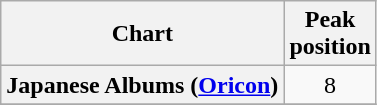<table class="wikitable plainrowheaders sortable" style="text-align:center;" border="1">
<tr>
<th scope="col">Chart</th>
<th scope="col">Peak<br>position</th>
</tr>
<tr>
<th scope="row">Japanese Albums (<a href='#'>Oricon</a>)</th>
<td>8</td>
</tr>
<tr>
</tr>
</table>
